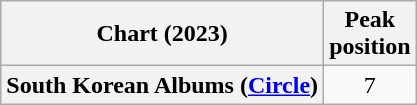<table class="wikitable plainrowheaders" style="text-align:center;">
<tr>
<th scope="col">Chart (2023)</th>
<th scope="col">Peak<br>position</th>
</tr>
<tr>
<th scope="row">South Korean Albums (<a href='#'>Circle</a>)</th>
<td>7</td>
</tr>
</table>
